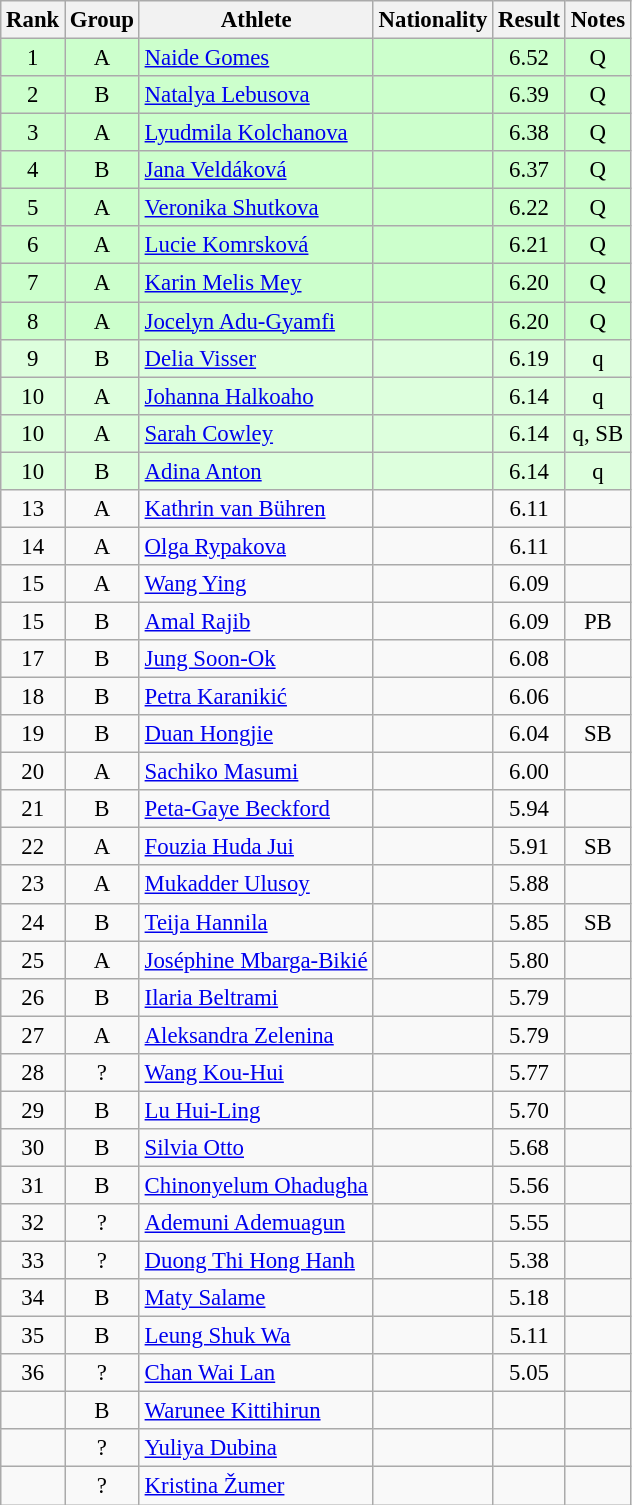<table class="wikitable sortable" style="text-align:center;font-size:95%">
<tr>
<th>Rank</th>
<th>Group</th>
<th>Athlete</th>
<th>Nationality</th>
<th>Result</th>
<th>Notes</th>
</tr>
<tr bgcolor=ccffcc>
<td>1</td>
<td>A</td>
<td align="left"><a href='#'>Naide Gomes</a></td>
<td align=left></td>
<td>6.52</td>
<td>Q</td>
</tr>
<tr bgcolor=ccffcc>
<td>2</td>
<td>B</td>
<td align="left"><a href='#'>Natalya Lebusova</a></td>
<td align=left></td>
<td>6.39</td>
<td>Q</td>
</tr>
<tr bgcolor=ccffcc>
<td>3</td>
<td>A</td>
<td align="left"><a href='#'>Lyudmila Kolchanova</a></td>
<td align=left></td>
<td>6.38</td>
<td>Q</td>
</tr>
<tr bgcolor=ccffcc>
<td>4</td>
<td>B</td>
<td align="left"><a href='#'>Jana Veldáková</a></td>
<td align=left></td>
<td>6.37</td>
<td>Q</td>
</tr>
<tr bgcolor=ccffcc>
<td>5</td>
<td>A</td>
<td align="left"><a href='#'>Veronika Shutkova</a></td>
<td align=left></td>
<td>6.22</td>
<td>Q</td>
</tr>
<tr bgcolor=ccffcc>
<td>6</td>
<td>A</td>
<td align="left"><a href='#'>Lucie Komrsková</a></td>
<td align=left></td>
<td>6.21</td>
<td>Q</td>
</tr>
<tr bgcolor=ccffcc>
<td>7</td>
<td>A</td>
<td align="left"><a href='#'>Karin Melis Mey</a></td>
<td align=left></td>
<td>6.20</td>
<td>Q</td>
</tr>
<tr bgcolor=ccffcc>
<td>8</td>
<td>A</td>
<td align="left"><a href='#'>Jocelyn Adu-Gyamfi</a></td>
<td align=left></td>
<td>6.20</td>
<td>Q</td>
</tr>
<tr bgcolor=ddffdd>
<td>9</td>
<td>B</td>
<td align="left"><a href='#'>Delia Visser</a></td>
<td align=left></td>
<td>6.19</td>
<td>q</td>
</tr>
<tr bgcolor=ddffdd>
<td>10</td>
<td>A</td>
<td align="left"><a href='#'>Johanna Halkoaho</a></td>
<td align=left></td>
<td>6.14</td>
<td>q</td>
</tr>
<tr bgcolor=ddffdd>
<td>10</td>
<td>A</td>
<td align="left"><a href='#'>Sarah Cowley</a></td>
<td align=left></td>
<td>6.14</td>
<td>q, SB</td>
</tr>
<tr bgcolor=ddffdd>
<td>10</td>
<td>B</td>
<td align="left"><a href='#'>Adina Anton</a></td>
<td align=left></td>
<td>6.14</td>
<td>q</td>
</tr>
<tr>
<td>13</td>
<td>A</td>
<td align="left"><a href='#'>Kathrin van Bühren</a></td>
<td align=left></td>
<td>6.11</td>
<td></td>
</tr>
<tr>
<td>14</td>
<td>A</td>
<td align="left"><a href='#'>Olga Rypakova</a></td>
<td align=left></td>
<td>6.11</td>
<td></td>
</tr>
<tr>
<td>15</td>
<td>A</td>
<td align="left"><a href='#'>Wang Ying</a></td>
<td align=left></td>
<td>6.09</td>
<td></td>
</tr>
<tr>
<td>15</td>
<td>B</td>
<td align="left"><a href='#'>Amal Rajib</a></td>
<td align=left></td>
<td>6.09</td>
<td>PB</td>
</tr>
<tr>
<td>17</td>
<td>B</td>
<td align="left"><a href='#'>Jung Soon-Ok</a></td>
<td align=left></td>
<td>6.08</td>
<td></td>
</tr>
<tr>
<td>18</td>
<td>B</td>
<td align="left"><a href='#'>Petra Karanikić</a></td>
<td align=left></td>
<td>6.06</td>
<td></td>
</tr>
<tr>
<td>19</td>
<td>B</td>
<td align="left"><a href='#'>Duan Hongjie</a></td>
<td align=left></td>
<td>6.04</td>
<td>SB</td>
</tr>
<tr>
<td>20</td>
<td>A</td>
<td align="left"><a href='#'>Sachiko Masumi</a></td>
<td align=left></td>
<td>6.00</td>
<td></td>
</tr>
<tr>
<td>21</td>
<td>B</td>
<td align="left"><a href='#'>Peta-Gaye Beckford</a></td>
<td align=left></td>
<td>5.94</td>
<td></td>
</tr>
<tr>
<td>22</td>
<td>A</td>
<td align="left"><a href='#'>Fouzia Huda Jui</a></td>
<td align=left></td>
<td>5.91</td>
<td>SB</td>
</tr>
<tr>
<td>23</td>
<td>A</td>
<td align="left"><a href='#'>Mukadder Ulusoy</a></td>
<td align=left></td>
<td>5.88</td>
<td></td>
</tr>
<tr>
<td>24</td>
<td>B</td>
<td align="left"><a href='#'>Teija Hannila</a></td>
<td align=left></td>
<td>5.85</td>
<td>SB</td>
</tr>
<tr>
<td>25</td>
<td>A</td>
<td align="left"><a href='#'>Joséphine Mbarga-Bikié</a></td>
<td align=left></td>
<td>5.80</td>
<td></td>
</tr>
<tr>
<td>26</td>
<td>B</td>
<td align="left"><a href='#'>Ilaria Beltrami</a></td>
<td align=left></td>
<td>5.79</td>
<td></td>
</tr>
<tr>
<td>27</td>
<td>A</td>
<td align="left"><a href='#'>Aleksandra Zelenina</a></td>
<td align=left></td>
<td>5.79</td>
<td></td>
</tr>
<tr>
<td>28</td>
<td>?</td>
<td align="left"><a href='#'>Wang Kou-Hui</a></td>
<td align=left></td>
<td>5.77</td>
<td></td>
</tr>
<tr>
<td>29</td>
<td>B</td>
<td align="left"><a href='#'>Lu Hui-Ling</a></td>
<td align=left></td>
<td>5.70</td>
<td></td>
</tr>
<tr>
<td>30</td>
<td>B</td>
<td align="left"><a href='#'>Silvia Otto</a></td>
<td align=left></td>
<td>5.68</td>
<td></td>
</tr>
<tr>
<td>31</td>
<td>B</td>
<td align="left"><a href='#'>Chinonyelum Ohadugha</a></td>
<td align=left></td>
<td>5.56</td>
<td></td>
</tr>
<tr>
<td>32</td>
<td>?</td>
<td align="left"><a href='#'>Ademuni Ademuagun</a></td>
<td align=left></td>
<td>5.55</td>
<td></td>
</tr>
<tr>
<td>33</td>
<td>?</td>
<td align="left"><a href='#'>Duong Thi Hong Hanh</a></td>
<td align=left></td>
<td>5.38</td>
<td></td>
</tr>
<tr>
<td>34</td>
<td>B</td>
<td align="left"><a href='#'>Maty Salame</a></td>
<td align=left></td>
<td>5.18</td>
<td></td>
</tr>
<tr>
<td>35</td>
<td>B</td>
<td align="left"><a href='#'>Leung Shuk Wa</a></td>
<td align=left></td>
<td>5.11</td>
<td></td>
</tr>
<tr>
<td>36</td>
<td>?</td>
<td align="left"><a href='#'>Chan Wai Lan</a></td>
<td align=left></td>
<td>5.05</td>
<td></td>
</tr>
<tr>
<td></td>
<td>B</td>
<td align="left"><a href='#'>Warunee Kittihirun</a></td>
<td align=left></td>
<td></td>
<td></td>
</tr>
<tr>
<td></td>
<td>?</td>
<td align="left"><a href='#'>Yuliya Dubina</a></td>
<td align=left></td>
<td></td>
<td></td>
</tr>
<tr>
<td></td>
<td>?</td>
<td align="left"><a href='#'>Kristina Žumer</a></td>
<td align=left></td>
<td></td>
<td></td>
</tr>
</table>
